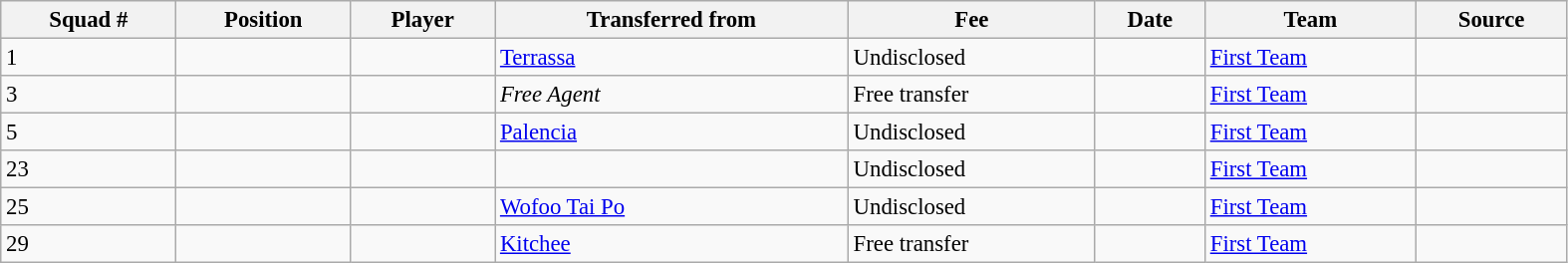<table width=83% class="wikitable sortable" style="text-align:center; font-size:95%; text-align:left">
<tr>
<th><strong>Squad #</strong></th>
<th><strong>Position </strong></th>
<th><strong>Player </strong></th>
<th><strong>Transferred from</strong></th>
<th><strong>Fee </strong></th>
<th><strong>Date </strong></th>
<th><strong>Team</strong></th>
<th><strong>Source</strong></th>
</tr>
<tr>
<td>1</td>
<td></td>
<td></td>
<td> <a href='#'>Terrassa</a></td>
<td>Undisclosed</td>
<td></td>
<td><a href='#'>First Team</a></td>
<td></td>
</tr>
<tr>
<td>3</td>
<td></td>
<td></td>
<td><em>Free Agent</em></td>
<td>Free transfer</td>
<td></td>
<td><a href='#'>First Team</a></td>
<td></td>
</tr>
<tr>
<td>5</td>
<td></td>
<td></td>
<td> <a href='#'>Palencia</a></td>
<td>Undisclosed</td>
<td></td>
<td><a href='#'>First Team</a></td>
<td></td>
</tr>
<tr>
<td>23</td>
<td></td>
<td></td>
<td></td>
<td>Undisclosed</td>
<td></td>
<td><a href='#'>First Team</a></td>
<td></td>
</tr>
<tr>
<td>25</td>
<td></td>
<td></td>
<td> <a href='#'>Wofoo Tai Po</a></td>
<td>Undisclosed</td>
<td></td>
<td><a href='#'>First Team</a></td>
<td></td>
</tr>
<tr>
<td>29</td>
<td></td>
<td></td>
<td> <a href='#'>Kitchee</a></td>
<td>Free transfer</td>
<td></td>
<td><a href='#'>First Team</a></td>
<td></td>
</tr>
</table>
